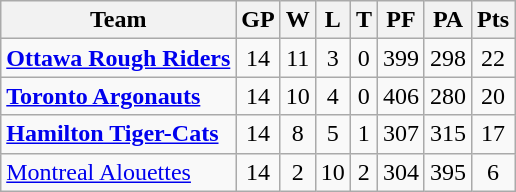<table class="wikitable">
<tr>
<th>Team</th>
<th>GP</th>
<th>W</th>
<th>L</th>
<th>T</th>
<th>PF</th>
<th>PA</th>
<th>Pts</th>
</tr>
<tr style="text-align:center;">
<td style="text-align:left;"><strong><a href='#'>Ottawa Rough Riders</a></strong></td>
<td>14</td>
<td>11</td>
<td>3</td>
<td>0</td>
<td>399</td>
<td>298</td>
<td>22</td>
</tr>
<tr style="text-align:center;">
<td style="text-align:left;"><strong><a href='#'>Toronto Argonauts</a></strong></td>
<td>14</td>
<td>10</td>
<td>4</td>
<td>0</td>
<td>406</td>
<td>280</td>
<td>20</td>
</tr>
<tr style="text-align:center;">
<td style="text-align:left;"><strong><a href='#'>Hamilton Tiger-Cats</a></strong></td>
<td>14</td>
<td>8</td>
<td>5</td>
<td>1</td>
<td>307</td>
<td>315</td>
<td>17</td>
</tr>
<tr style="text-align:center;">
<td style="text-align:left;"><a href='#'>Montreal Alouettes</a></td>
<td>14</td>
<td>2</td>
<td>10</td>
<td>2</td>
<td>304</td>
<td>395</td>
<td>6</td>
</tr>
</table>
